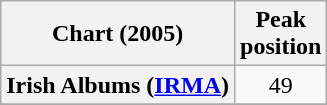<table class="wikitable plainrowheaders sortable" style="text-align:center;">
<tr>
<th scope="col">Chart (2005)</th>
<th scope="col">Peak<br>position</th>
</tr>
<tr>
<th scope="row">Irish Albums (<a href='#'>IRMA</a>)</th>
<td>49</td>
</tr>
<tr>
</tr>
<tr>
</tr>
</table>
